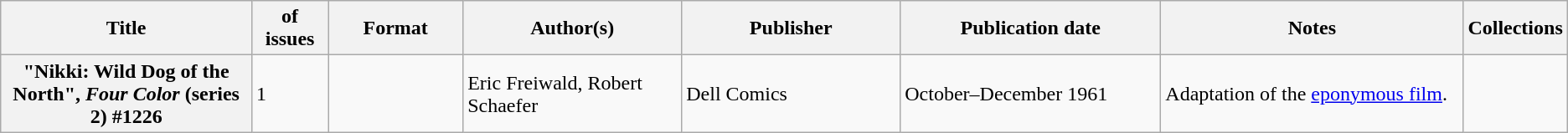<table class="wikitable">
<tr>
<th>Title</th>
<th style="width:40pt"> of issues</th>
<th style="width:75pt">Format</th>
<th style="width:125pt">Author(s)</th>
<th style="width:125pt">Publisher</th>
<th style="width:150pt">Publication date</th>
<th style="width:175pt">Notes</th>
<th>Collections</th>
</tr>
<tr>
<th>"Nikki: Wild Dog of the North", <em>Four Color</em> (series 2) #1226</th>
<td>1</td>
<td></td>
<td>Eric Freiwald, Robert Schaefer</td>
<td>Dell Comics</td>
<td>October–December 1961</td>
<td>Adaptation of the <a href='#'>eponymous film</a>.</td>
<td></td>
</tr>
</table>
